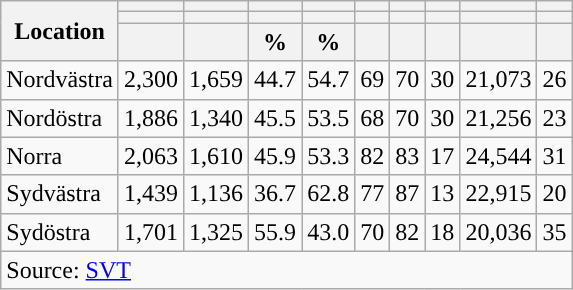<table role="presentation" class="wikitable sortable mw-collapsible">
<tr>
<th rowspan="3">Location</th>
<th></th>
<th></th>
<th></th>
<th></th>
<th></th>
<th></th>
<th></th>
<th></th>
<th></th>
</tr>
<tr>
<th></th>
<th></th>
<th style="background:"></th>
<th style="background:"></th>
<th></th>
<th></th>
<th></th>
<th></th>
<th></th>
</tr>
<tr>
<th data-sort-type="number"></th>
<th data-sort-type="number"></th>
<th data-sort-type="number">%</th>
<th data-sort-type="number">%</th>
<th data-sort-type="number"></th>
<th data-sort-type="number"></th>
<th data-sort-type="number"></th>
<th data-sort-type="number"></th>
<th data-sort-type="number"></th>
</tr>
<tr>
<td align="left">Nordvästra</td>
<td>2,300</td>
<td>1,659</td>
<td>44.7</td>
<td>54.7</td>
<td>69</td>
<td>70</td>
<td>30</td>
<td>21,073</td>
<td>26</td>
</tr>
<tr>
<td align="left">Nordöstra</td>
<td>1,886</td>
<td>1,340</td>
<td>45.5</td>
<td>53.5</td>
<td>68</td>
<td>70</td>
<td>30</td>
<td>21,256</td>
<td>23</td>
</tr>
<tr>
<td align="left">Norra</td>
<td>2,063</td>
<td>1,610</td>
<td>45.9</td>
<td>53.3</td>
<td>82</td>
<td>83</td>
<td>17</td>
<td>24,544</td>
<td>31</td>
</tr>
<tr>
<td align="left">Sydvästra</td>
<td>1,439</td>
<td>1,136</td>
<td>36.7</td>
<td>62.8</td>
<td>77</td>
<td>87</td>
<td>13</td>
<td>22,915</td>
<td>20</td>
</tr>
<tr>
<td align="left">Sydöstra</td>
<td>1,701</td>
<td>1,325</td>
<td>55.9</td>
<td>43.0</td>
<td>70</td>
<td>82</td>
<td>18</td>
<td>20,036</td>
<td>35</td>
</tr>
<tr>
<td colspan="10" align="left">Source: <a href='#'>SVT</a></td>
</tr>
</table>
